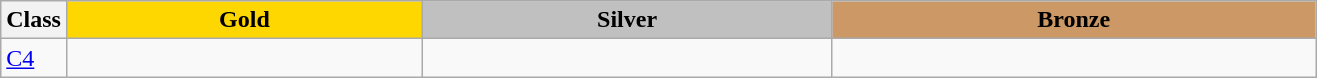<table class=wikitable style="font-size:100%">
<tr>
<th rowspan="1" width="5%">Class</th>
<th rowspan="1" style="background:gold;">Gold</th>
<th colspan="1" style="background:silver;">Silver</th>
<th colspan="1" style="background:#CC9966;">Bronze</th>
</tr>
<tr>
<td><a href='#'>C4</a></td>
<td></td>
<td></td>
<td></td>
</tr>
</table>
